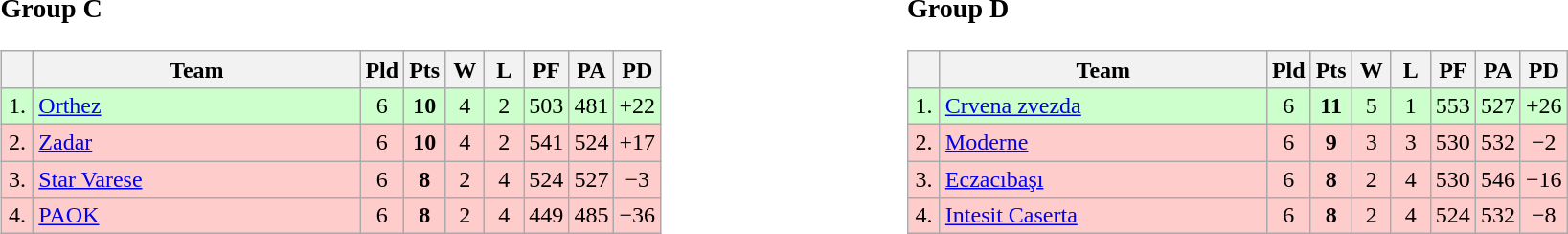<table>
<tr>
<td style="vertical-align:top; width:33%;"><br><h3>Group C</h3><table class="wikitable" style="text-align:center">
<tr>
<th width=15></th>
<th width=220>Team</th>
<th width=20>Pld</th>
<th width=20>Pts</th>
<th width=20>W</th>
<th width=20>L</th>
<th width=20>PF</th>
<th width=20>PA</th>
<th width=20>PD</th>
</tr>
<tr style="background: #ccffcc;">
<td>1.</td>
<td align=left> <a href='#'>Orthez</a></td>
<td>6</td>
<td><strong>10</strong></td>
<td>4</td>
<td>2</td>
<td>503</td>
<td>481</td>
<td>+22</td>
</tr>
<tr style="background: #ffcccc;">
<td>2.</td>
<td align=left> <a href='#'>Zadar</a></td>
<td>6</td>
<td><strong>10</strong></td>
<td>4</td>
<td>2</td>
<td>541</td>
<td>524</td>
<td>+17</td>
</tr>
<tr style="background: #ffcccc;">
<td>3.</td>
<td align=left> <a href='#'>Star Varese</a></td>
<td>6</td>
<td><strong>8</strong></td>
<td>2</td>
<td>4</td>
<td>524</td>
<td>527</td>
<td>−3</td>
</tr>
<tr style="background: #ffcccc;">
<td>4.</td>
<td align=left> <a href='#'>PAOK</a></td>
<td>6</td>
<td><strong>8</strong></td>
<td>2</td>
<td>4</td>
<td>449</td>
<td>485</td>
<td>−36</td>
</tr>
</table>
</td>
<td style="vertical-align:top; width:33%;"><br><h3>Group D</h3><table class="wikitable" style="text-align:center">
<tr>
<th width=15></th>
<th width=220>Team</th>
<th width=20>Pld</th>
<th width=20>Pts</th>
<th width=20>W</th>
<th width=20>L</th>
<th width=20>PF</th>
<th width=20>PA</th>
<th width=20>PD</th>
</tr>
<tr style="background: #ccffcc;">
<td>1.</td>
<td align=left> <a href='#'>Crvena zvezda</a></td>
<td>6</td>
<td><strong>11</strong></td>
<td>5</td>
<td>1</td>
<td>553</td>
<td>527</td>
<td>+26</td>
</tr>
<tr style="background: #ffcccc;">
<td>2.</td>
<td align=left> <a href='#'>Moderne</a></td>
<td>6</td>
<td><strong>9</strong></td>
<td>3</td>
<td>3</td>
<td>530</td>
<td>532</td>
<td>−2</td>
</tr>
<tr style="background: #ffcccc;">
<td>3.</td>
<td align=left> <a href='#'>Eczacıbaşı</a></td>
<td>6</td>
<td><strong>8</strong></td>
<td>2</td>
<td>4</td>
<td>530</td>
<td>546</td>
<td>−16</td>
</tr>
<tr style="background: #ffcccc;">
<td>4.</td>
<td align=left> <a href='#'>Intesit Caserta</a></td>
<td>6</td>
<td><strong>8</strong></td>
<td>2</td>
<td>4</td>
<td>524</td>
<td>532</td>
<td>−8</td>
</tr>
</table>
</td>
</tr>
</table>
